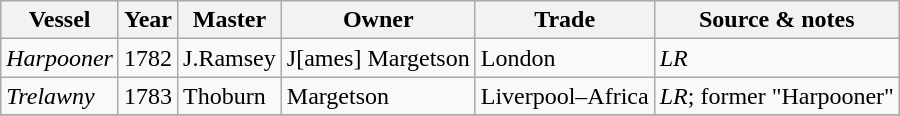<table class=" wikitable">
<tr>
<th>Vessel</th>
<th>Year</th>
<th>Master</th>
<th>Owner</th>
<th>Trade</th>
<th>Source & notes</th>
</tr>
<tr>
<td><em>Harpooner</em></td>
<td>1782</td>
<td>J.Ramsey</td>
<td>J[ames] Margetson</td>
<td>London</td>
<td><em>LR</em></td>
</tr>
<tr>
<td><em>Trelawny</em></td>
<td>1783</td>
<td>Thoburn</td>
<td>Margetson</td>
<td>Liverpool–Africa</td>
<td><em>LR</em>; former "Harpooner"</td>
</tr>
<tr>
</tr>
</table>
